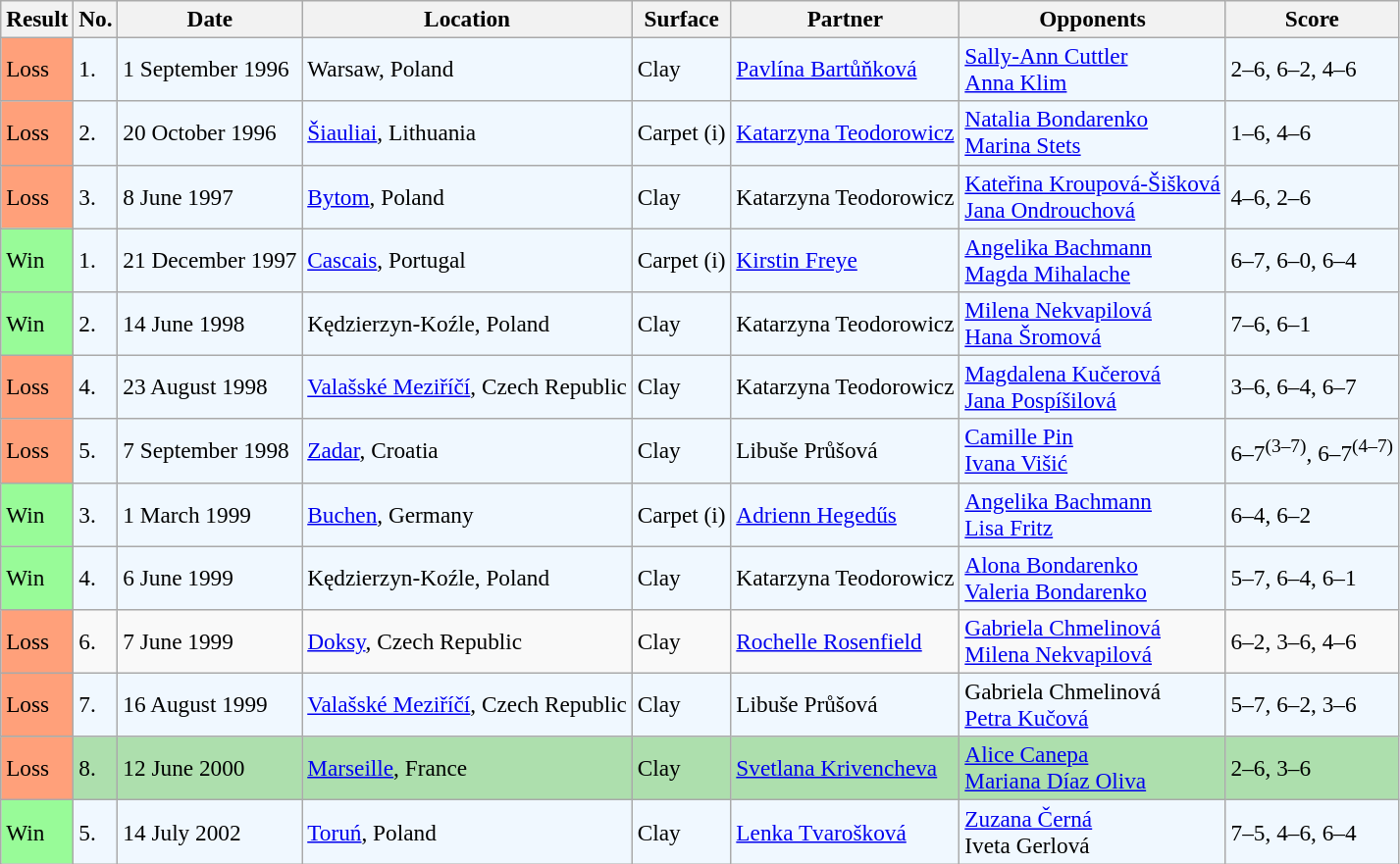<table class="sortable wikitable" style="font-size:97%;">
<tr>
<th>Result</th>
<th>No.</th>
<th>Date</th>
<th>Location</th>
<th>Surface</th>
<th>Partner</th>
<th>Opponents</th>
<th>Score</th>
</tr>
<tr bgcolor="#f0f8ff">
<td style="background:#ffa07a;">Loss</td>
<td>1.</td>
<td>1 September 1996</td>
<td>Warsaw, Poland</td>
<td>Clay</td>
<td> <a href='#'>Pavlína Bartůňková</a></td>
<td> <a href='#'>Sally-Ann Cuttler</a> <br>  <a href='#'>Anna Klim</a></td>
<td>2–6, 6–2, 4–6</td>
</tr>
<tr bgcolor="#f0f8ff">
<td style="background:#ffa07a;">Loss</td>
<td>2.</td>
<td>20 October 1996</td>
<td><a href='#'>Šiauliai</a>, Lithuania</td>
<td>Carpet (i)</td>
<td> <a href='#'>Katarzyna Teodorowicz</a></td>
<td> <a href='#'>Natalia Bondarenko</a> <br>  <a href='#'>Marina Stets</a></td>
<td>1–6, 4–6</td>
</tr>
<tr bgcolor="#f0f8ff">
<td style="background:#ffa07a;">Loss</td>
<td>3.</td>
<td>8 June 1997</td>
<td><a href='#'>Bytom</a>, Poland</td>
<td>Clay</td>
<td> Katarzyna Teodorowicz</td>
<td> <a href='#'>Kateřina Kroupová-Šišková</a> <br>  <a href='#'>Jana Ondrouchová</a></td>
<td>4–6, 2–6</td>
</tr>
<tr bgcolor="#f0f8ff">
<td style="background:#98fb98;">Win</td>
<td>1.</td>
<td>21 December 1997</td>
<td><a href='#'>Cascais</a>, Portugal</td>
<td>Carpet (i)</td>
<td> <a href='#'>Kirstin Freye</a></td>
<td> <a href='#'>Angelika Bachmann</a> <br>  <a href='#'>Magda Mihalache</a></td>
<td>6–7, 6–0, 6–4</td>
</tr>
<tr bgcolor="#f0f8ff">
<td style="background:#98fb98;">Win</td>
<td>2.</td>
<td>14 June 1998</td>
<td>Kędzierzyn-Koźle, Poland</td>
<td>Clay</td>
<td> Katarzyna Teodorowicz</td>
<td> <a href='#'>Milena Nekvapilová</a> <br>  <a href='#'>Hana Šromová</a></td>
<td>7–6, 6–1</td>
</tr>
<tr bgcolor="#f0f8ff">
<td style="background:#ffa07a;">Loss</td>
<td>4.</td>
<td>23 August 1998</td>
<td><a href='#'>Valašské Meziříčí</a>, Czech Republic</td>
<td>Clay</td>
<td> Katarzyna Teodorowicz</td>
<td> <a href='#'>Magdalena Kučerová</a> <br>  <a href='#'>Jana Pospíšilová</a></td>
<td>3–6, 6–4, 6–7</td>
</tr>
<tr style="background:#f0f8ff;">
<td style="background:#ffa07a;">Loss</td>
<td>5.</td>
<td>7 September 1998</td>
<td><a href='#'>Zadar</a>, Croatia</td>
<td>Clay</td>
<td> Libuše Průšová</td>
<td> <a href='#'>Camille Pin</a> <br>  <a href='#'>Ivana Višić</a></td>
<td>6–7<sup>(3–7)</sup>, 6–7<sup>(4–7)</sup></td>
</tr>
<tr style="background:#f0f8ff;">
<td style="background:#98fb98;">Win</td>
<td>3.</td>
<td>1 March 1999</td>
<td><a href='#'>Buchen</a>, Germany</td>
<td>Carpet (i)</td>
<td> <a href='#'>Adrienn Hegedűs</a></td>
<td> <a href='#'>Angelika Bachmann</a> <br>  <a href='#'>Lisa Fritz</a></td>
<td>6–4, 6–2</td>
</tr>
<tr bgcolor="#f0f8ff">
<td style="background:#98fb98;">Win</td>
<td>4.</td>
<td>6 June 1999</td>
<td>Kędzierzyn-Koźle, Poland</td>
<td>Clay</td>
<td> Katarzyna Teodorowicz</td>
<td> <a href='#'>Alona Bondarenko</a> <br>  <a href='#'>Valeria Bondarenko</a></td>
<td>5–7, 6–4, 6–1</td>
</tr>
<tr>
<td style="background:#ffa07a;">Loss</td>
<td>6.</td>
<td>7 June 1999</td>
<td><a href='#'>Doksy</a>, Czech Republic</td>
<td>Clay</td>
<td> <a href='#'>Rochelle Rosenfield</a></td>
<td> <a href='#'>Gabriela Chmelinová</a> <br>  <a href='#'>Milena Nekvapilová</a></td>
<td>6–2, 3–6, 4–6</td>
</tr>
<tr style="background:#f0f8ff;">
<td style="background:#ffa07a;">Loss</td>
<td>7.</td>
<td>16 August 1999</td>
<td><a href='#'>Valašské Meziříčí</a>, Czech Republic</td>
<td>Clay</td>
<td> Libuše Průšová</td>
<td> Gabriela Chmelinová <br>  <a href='#'>Petra Kučová</a></td>
<td>5–7, 6–2, 3–6</td>
</tr>
<tr bgcolor="#ADDFAD">
<td style="background:#ffa07a;">Loss</td>
<td>8.</td>
<td>12 June 2000</td>
<td><a href='#'>Marseille</a>, France</td>
<td>Clay</td>
<td> <a href='#'>Svetlana Krivencheva</a></td>
<td> <a href='#'>Alice Canepa</a> <br>  <a href='#'>Mariana Díaz Oliva</a></td>
<td>2–6, 3–6</td>
</tr>
<tr bgcolor="#f0f8ff">
<td style="background:#98fb98;">Win</td>
<td>5.</td>
<td>14 July 2002</td>
<td><a href='#'>Toruń</a>, Poland</td>
<td>Clay</td>
<td> <a href='#'>Lenka Tvarošková</a></td>
<td> <a href='#'>Zuzana Černá</a> <br>  Iveta Gerlová</td>
<td>7–5, 4–6, 6–4</td>
</tr>
</table>
